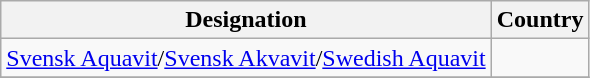<table class="wikitable">
<tr>
<th>Designation</th>
<th>Country</th>
</tr>
<tr>
<td><a href='#'>Svensk Aquavit</a>/<a href='#'>Svensk Akvavit</a>/<a href='#'>Swedish Aquavit</a></td>
<td></td>
</tr>
<tr>
</tr>
</table>
